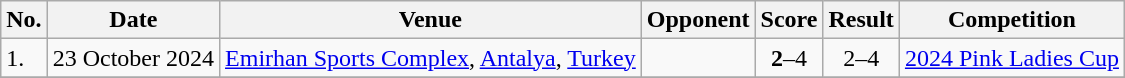<table class="wikitable">
<tr>
<th>No.</th>
<th>Date</th>
<th>Venue</th>
<th>Opponent</th>
<th>Score</th>
<th>Result</th>
<th>Competition</th>
</tr>
<tr>
<td>1.</td>
<td>23 October 2024</td>
<td><a href='#'>Emirhan Sports Complex</a>, <a href='#'>Antalya</a>, <a href='#'>Turkey</a></td>
<td></td>
<td align=center><strong>2</strong>–4</td>
<td align=center>2–4</td>
<td><a href='#'>2024 Pink Ladies Cup</a></td>
</tr>
<tr>
</tr>
</table>
